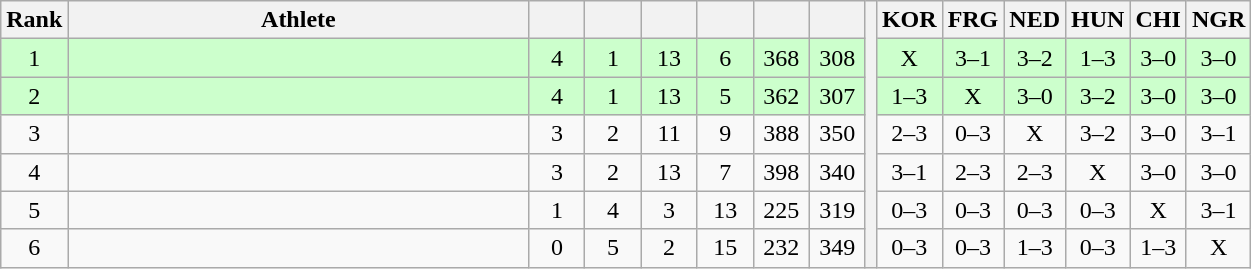<table class="wikitable" style="text-align:center">
<tr>
<th>Rank</th>
<th width=300>Athlete</th>
<th width=30></th>
<th width=30></th>
<th width=30></th>
<th width=30></th>
<th width=30></th>
<th width=30></th>
<th rowspan=7></th>
<th width=30>KOR</th>
<th width=30>FRG</th>
<th width=30>NED</th>
<th width=30>HUN</th>
<th width=30>CHI</th>
<th width=30>NGR</th>
</tr>
<tr style="background-color:#ccffcc;">
<td>1</td>
<td align=left></td>
<td>4</td>
<td>1</td>
<td>13</td>
<td>6</td>
<td>368</td>
<td>308</td>
<td>X</td>
<td>3–1</td>
<td>3–2</td>
<td>1–3</td>
<td>3–0</td>
<td>3–0</td>
</tr>
<tr style="background-color:#ccffcc;">
<td>2</td>
<td align=left></td>
<td>4</td>
<td>1</td>
<td>13</td>
<td>5</td>
<td>362</td>
<td>307</td>
<td>1–3</td>
<td>X</td>
<td>3–0</td>
<td>3–2</td>
<td>3–0</td>
<td>3–0</td>
</tr>
<tr>
<td>3</td>
<td align=left></td>
<td>3</td>
<td>2</td>
<td>11</td>
<td>9</td>
<td>388</td>
<td>350</td>
<td>2–3</td>
<td>0–3</td>
<td>X</td>
<td>3–2</td>
<td>3–0</td>
<td>3–1</td>
</tr>
<tr>
<td>4</td>
<td align=left></td>
<td>3</td>
<td>2</td>
<td>13</td>
<td>7</td>
<td>398</td>
<td>340</td>
<td>3–1</td>
<td>2–3</td>
<td>2–3</td>
<td>X</td>
<td>3–0</td>
<td>3–0</td>
</tr>
<tr>
<td>5</td>
<td align=left></td>
<td>1</td>
<td>4</td>
<td>3</td>
<td>13</td>
<td>225</td>
<td>319</td>
<td>0–3</td>
<td>0–3</td>
<td>0–3</td>
<td>0–3</td>
<td>X</td>
<td>3–1</td>
</tr>
<tr>
<td>6</td>
<td align=left></td>
<td>0</td>
<td>5</td>
<td>2</td>
<td>15</td>
<td>232</td>
<td>349</td>
<td>0–3</td>
<td>0–3</td>
<td>1–3</td>
<td>0–3</td>
<td>1–3</td>
<td>X</td>
</tr>
</table>
